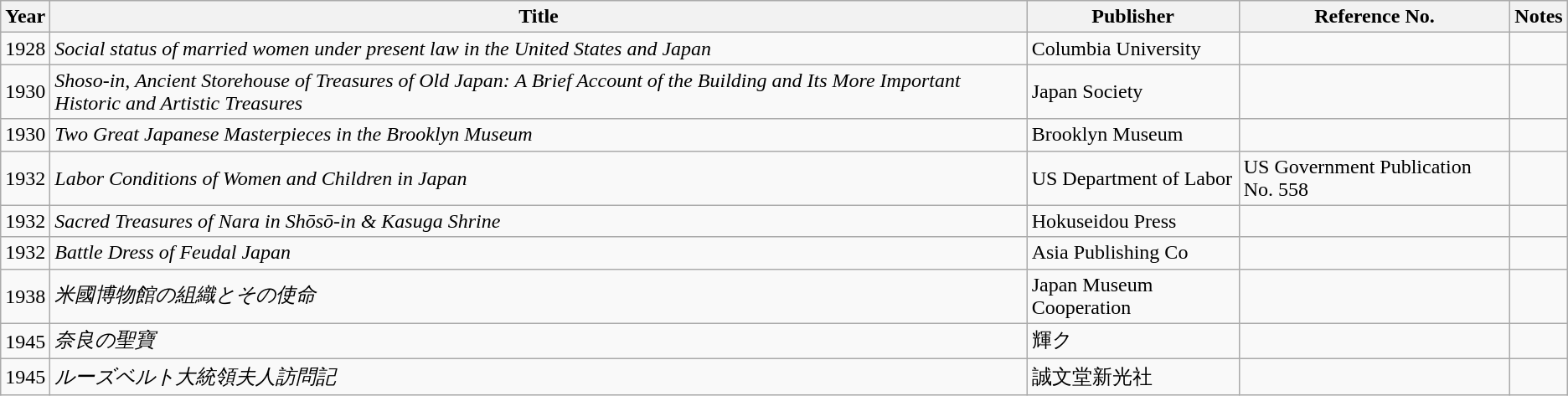<table class="wikitable sortable">
<tr>
<th>Year</th>
<th>Title</th>
<th>Publisher</th>
<th>Reference No.</th>
<th>Notes</th>
</tr>
<tr>
<td>1928</td>
<td><em>Social status of married women under present law in the United States and Japan</em></td>
<td>Columbia University</td>
<td></td>
<td></td>
</tr>
<tr>
<td>1930</td>
<td><em>Shoso-in, Ancient Storehouse of Treasures of Old Japan: A Brief Account of the Building and Its More Important Historic and Artistic Treasures</em></td>
<td>Japan Society</td>
<td></td>
<td></td>
</tr>
<tr>
<td>1930</td>
<td><em>Two Great Japanese Masterpieces in the Brooklyn Museum</em></td>
<td>Brooklyn Museum</td>
<td></td>
<td></td>
</tr>
<tr>
<td>1932</td>
<td><em>Labor Conditions of Women and Children in Japan</em></td>
<td>US Department of Labor</td>
<td>US Government Publication No. 558</td>
<td></td>
</tr>
<tr>
<td>1932</td>
<td><em>Sacred Treasures of Nara in Shōsō-in & Kasuga Shrine</em></td>
<td>Hokuseidou Press</td>
<td></td>
<td></td>
</tr>
<tr>
<td>1932</td>
<td><em>Battle Dress of Feudal Japan</em></td>
<td>Asia Publishing Co</td>
<td></td>
<td></td>
</tr>
<tr>
<td>1938</td>
<td><em>米國博物館の組織とその使命</em></td>
<td>Japan Museum Cooperation</td>
<td></td>
<td></td>
</tr>
<tr>
<td>1945</td>
<td><em>奈良の聖寶</em></td>
<td>輝ク</td>
<td></td>
<td></td>
</tr>
<tr>
<td>1945</td>
<td><em>ルーズベルト大統領夫人訪問記</em></td>
<td>誠文堂新光社</td>
<td></td>
<td></td>
</tr>
</table>
